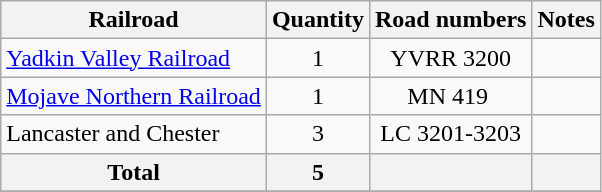<table class="wikitable">
<tr>
<th>Railroad</th>
<th>Quantity</th>
<th>Road numbers</th>
<th>Notes</th>
</tr>
<tr>
<td><a href='#'>Yadkin Valley Railroad</a></td>
<td style="text-align:center;">1</td>
<td style="text-align:center;">YVRR 3200</td>
<td></td>
</tr>
<tr>
<td><a href='#'>Mojave Northern Railroad</a></td>
<td style="text-align:center;">1</td>
<td style="text-align:center;">MN 419 </td>
<td></td>
</tr>
<tr>
<td>Lancaster and Chester</td>
<td style="text-align:center;">3</td>
<td style="text-align:center;">LC 3201-3203</td>
<td></td>
</tr>
<tr>
<th>Total</th>
<th>5</th>
<th></th>
<th></th>
</tr>
<tr>
</tr>
</table>
